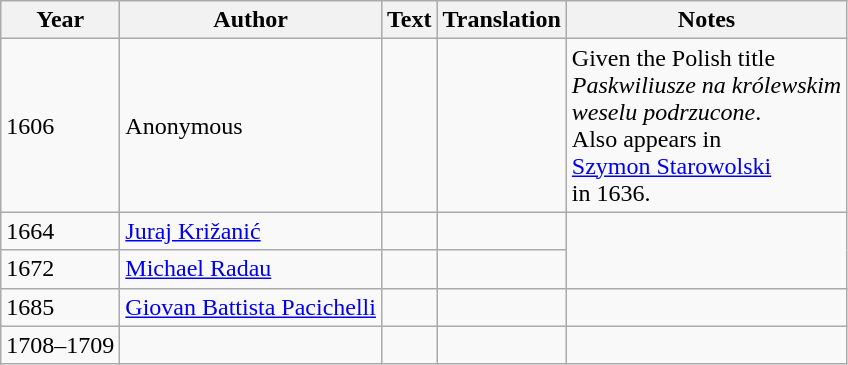<table class="wikitable">
<tr>
<th>Year</th>
<th>Author</th>
<th>Text</th>
<th>Translation</th>
<th>Notes</th>
</tr>
<tr>
<td>1606</td>
<td>Anonymous</td>
<td></td>
<td></td>
<td>Given the Polish title<br><em>Paskwiliusze na królewskim<br>weselu podrzucone</em>.<br>Also appears in<br><a href='#'>Szymon Starowolski</a><br>in 1636.</td>
</tr>
<tr>
<td>1664</td>
<td><a href='#'>Juraj Križanić</a></td>
<td></td>
<td></td>
</tr>
<tr>
<td>1672</td>
<td><a href='#'>Michael Radau</a></td>
<td></td>
<td></td>
</tr>
<tr>
<td>1685</td>
<td><a href='#'>Giovan Battista Pacichelli</a></td>
<td></td>
<td></td>
<td></td>
</tr>
<tr>
<td>1708–1709</td>
<td></td>
<td></td>
<td></td>
<td></td>
</tr>
</table>
